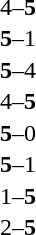<table width="100%" cellspacing="1">
<tr>
<th width=45%></th>
<th width=10%></th>
<th width=45%></th>
</tr>
<tr>
<td></td>
<td align=center>4–<strong>5</strong></td>
<td><strong></strong></td>
</tr>
<tr>
<td><strong></strong></td>
<td align=center><strong>5</strong>–1</td>
<td></td>
</tr>
<tr>
<td><strong></strong></td>
<td align=center><strong>5</strong>–4</td>
<td></td>
</tr>
<tr>
<td></td>
<td align=center>4–<strong>5</strong></td>
<td><strong></strong></td>
</tr>
<tr>
<td><strong></strong></td>
<td align=center><strong>5</strong>–0</td>
<td></td>
</tr>
<tr>
<td><strong></strong></td>
<td align=center><strong>5</strong>–1</td>
<td></td>
</tr>
<tr>
<td></td>
<td align=center>1–<strong>5</strong></td>
<td><strong></strong></td>
</tr>
<tr>
<td></td>
<td align=center>2–<strong>5</strong></td>
<td><strong></strong></td>
</tr>
</table>
